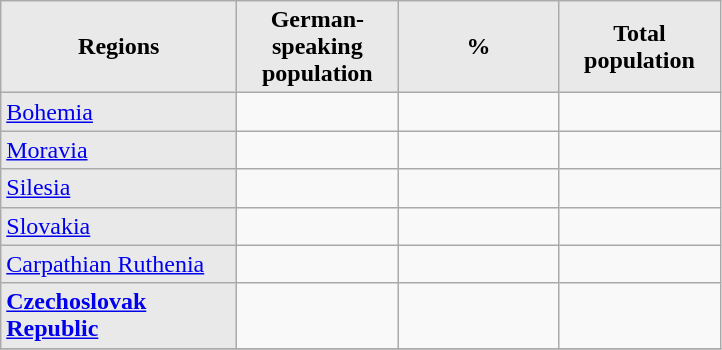<table class="wikitable" border="1">
<tr>
<th style="background-color:#E9E9E9" align=center width=150>Regions</th>
<th style="background-color:#E9E9E9" align=center width=100>German-speaking population</th>
<th style="background-color:#E9E9E9" align=center width=100>%</th>
<th style="background-color:#E9E9E9" align=center width=100>Total population</th>
</tr>
<tr>
<td style="background-color:#E9E9E9" align="left"><a href='#'>Bohemia</a></td>
<td></td>
<td></td>
<td></td>
</tr>
<tr>
<td style="background-color:#E9E9E9" align="left"><a href='#'>Moravia</a></td>
<td></td>
<td></td>
<td></td>
</tr>
<tr>
<td style="background-color:#E9E9E9" align="left"><a href='#'>Silesia</a></td>
<td></td>
<td></td>
<td></td>
</tr>
<tr>
<td style="background-color:#E9E9E9" align="left"><a href='#'>Slovakia</a></td>
<td></td>
<td></td>
<td></td>
</tr>
<tr>
<td style="background-color:#E9E9E9" align="left"><a href='#'>Carpathian Ruthenia</a></td>
<td></td>
<td></td>
<td></td>
</tr>
<tr>
<td style="background-color:#E9E9E9" align="left"><strong><a href='#'>Czechoslovak Republic</a></strong></td>
<td></td>
<td></td>
<td></td>
</tr>
<tr>
</tr>
</table>
